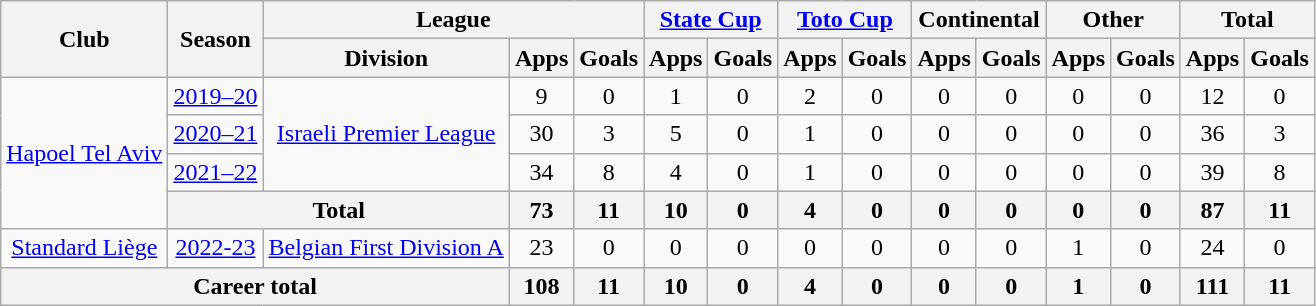<table class="wikitable" style="text-align: center">
<tr>
<th rowspan="2">Club</th>
<th rowspan="2">Season</th>
<th colspan="3">League</th>
<th colspan="2"><a href='#'>State Cup</a></th>
<th colspan="2"><a href='#'>Toto Cup</a></th>
<th colspan="2">Continental</th>
<th colspan="2">Other</th>
<th colspan="2">Total</th>
</tr>
<tr>
<th>Division</th>
<th>Apps</th>
<th>Goals</th>
<th>Apps</th>
<th>Goals</th>
<th>Apps</th>
<th>Goals</th>
<th>Apps</th>
<th>Goals</th>
<th>Apps</th>
<th>Goals</th>
<th>Apps</th>
<th>Goals</th>
</tr>
<tr>
<td rowspan="4"><a href='#'>Hapoel Tel Aviv</a></td>
<td><a href='#'>2019–20</a></td>
<td rowspan="3"><a href='#'>Israeli Premier League</a></td>
<td>9</td>
<td>0</td>
<td>1</td>
<td>0</td>
<td>2</td>
<td>0</td>
<td>0</td>
<td>0</td>
<td>0</td>
<td>0</td>
<td>12</td>
<td>0</td>
</tr>
<tr>
<td><a href='#'>2020–21</a></td>
<td>30</td>
<td>3</td>
<td>5</td>
<td>0</td>
<td>1</td>
<td>0</td>
<td>0</td>
<td>0</td>
<td>0</td>
<td>0</td>
<td>36</td>
<td>3</td>
</tr>
<tr>
<td><a href='#'>2021–22</a></td>
<td>34</td>
<td>8</td>
<td>4</td>
<td>0</td>
<td>1</td>
<td>0</td>
<td>0</td>
<td>0</td>
<td>0</td>
<td>0</td>
<td>39</td>
<td>8</td>
</tr>
<tr>
<th colspan="2">Total</th>
<th>73</th>
<th>11</th>
<th>10</th>
<th>0</th>
<th>4</th>
<th>0</th>
<th>0</th>
<th>0</th>
<th>0</th>
<th>0</th>
<th>87</th>
<th>11</th>
</tr>
<tr>
<td><a href='#'>Standard Liège</a></td>
<td><a href='#'>2022-23</a></td>
<td><a href='#'>Belgian First Division A</a></td>
<td>23</td>
<td>0</td>
<td>0</td>
<td>0</td>
<td>0</td>
<td>0</td>
<td>0</td>
<td>0</td>
<td>1</td>
<td>0</td>
<td>24</td>
<td>0</td>
</tr>
<tr>
<th colspan="3"><strong>Career total</strong></th>
<th>108</th>
<th>11</th>
<th>10</th>
<th>0</th>
<th>4</th>
<th>0</th>
<th>0</th>
<th>0</th>
<th>1</th>
<th>0</th>
<th>111</th>
<th>11</th>
</tr>
</table>
